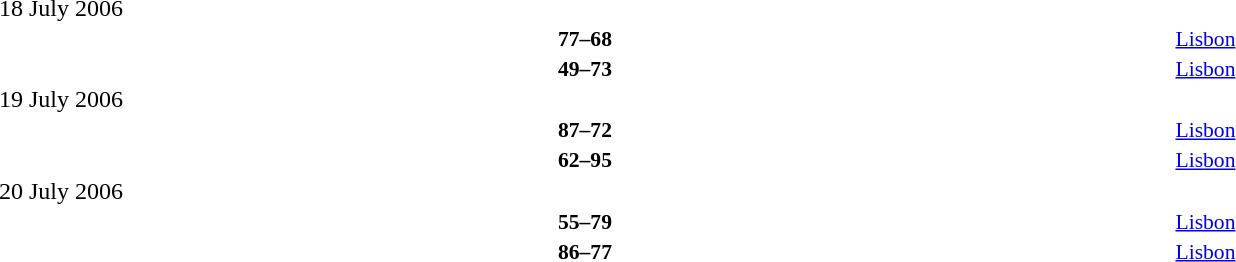<table style="width:100%;" cellspacing="1">
<tr>
<th width=25%></th>
<th width=3%></th>
<th width=6%></th>
<th width=3%></th>
<th width=25%></th>
</tr>
<tr>
<td>18 July 2006</td>
</tr>
<tr style=font-size:90%>
<td align=right><strong></strong></td>
<td></td>
<td align=center><strong>77–68</strong></td>
<td></td>
<td><strong></strong></td>
<td><a href='#'>Lisbon</a></td>
</tr>
<tr style=font-size:90%>
<td align=right><strong></strong></td>
<td></td>
<td align=center><strong>49–73</strong></td>
<td></td>
<td><strong></strong></td>
<td><a href='#'>Lisbon</a></td>
</tr>
<tr>
<td>19 July 2006</td>
</tr>
<tr style=font-size:90%>
<td align=right><strong></strong></td>
<td></td>
<td align=center><strong>87–72</strong></td>
<td></td>
<td><strong></strong></td>
<td><a href='#'>Lisbon</a></td>
</tr>
<tr style=font-size:90%>
<td align=right><strong></strong></td>
<td></td>
<td align=center><strong>62–95</strong></td>
<td></td>
<td><strong></strong></td>
<td><a href='#'>Lisbon</a></td>
</tr>
<tr>
<td>20 July 2006</td>
</tr>
<tr style=font-size:90%>
<td align=right><strong></strong></td>
<td></td>
<td align=center><strong>55–79</strong></td>
<td></td>
<td><strong></strong></td>
<td><a href='#'>Lisbon</a></td>
</tr>
<tr style=font-size:90%>
<td align=right><strong></strong></td>
<td></td>
<td align=center><strong>86–77</strong></td>
<td></td>
<td><strong></strong></td>
<td><a href='#'>Lisbon</a></td>
</tr>
</table>
